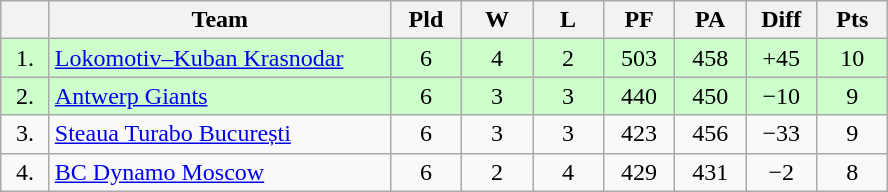<table class="wikitable" style="text-align:center">
<tr>
<th width=25></th>
<th width=220>Team</th>
<th width=40>Pld</th>
<th width=40>W</th>
<th width=40>L</th>
<th width=40>PF</th>
<th width=40>PA</th>
<th width=40>Diff</th>
<th width=40>Pts</th>
</tr>
<tr style="background:#ccffcc;">
<td>1.</td>
<td align=left> <a href='#'>Lokomotiv–Kuban Krasnodar</a></td>
<td>6</td>
<td>4</td>
<td>2</td>
<td>503</td>
<td>458</td>
<td>+45</td>
<td>10</td>
</tr>
<tr style="background:#ccffcc;">
<td>2.</td>
<td align=left> <a href='#'>Antwerp Giants</a></td>
<td>6</td>
<td>3</td>
<td>3</td>
<td>440</td>
<td>450</td>
<td>−10</td>
<td>9</td>
</tr>
<tr>
<td>3.</td>
<td align=left> <a href='#'>Steaua Turabo București</a></td>
<td>6</td>
<td>3</td>
<td>3</td>
<td>423</td>
<td>456</td>
<td>−33</td>
<td>9</td>
</tr>
<tr>
<td>4.</td>
<td align=left> <a href='#'>BC Dynamo Moscow</a></td>
<td>6</td>
<td>2</td>
<td>4</td>
<td>429</td>
<td>431</td>
<td>−2</td>
<td>8</td>
</tr>
</table>
